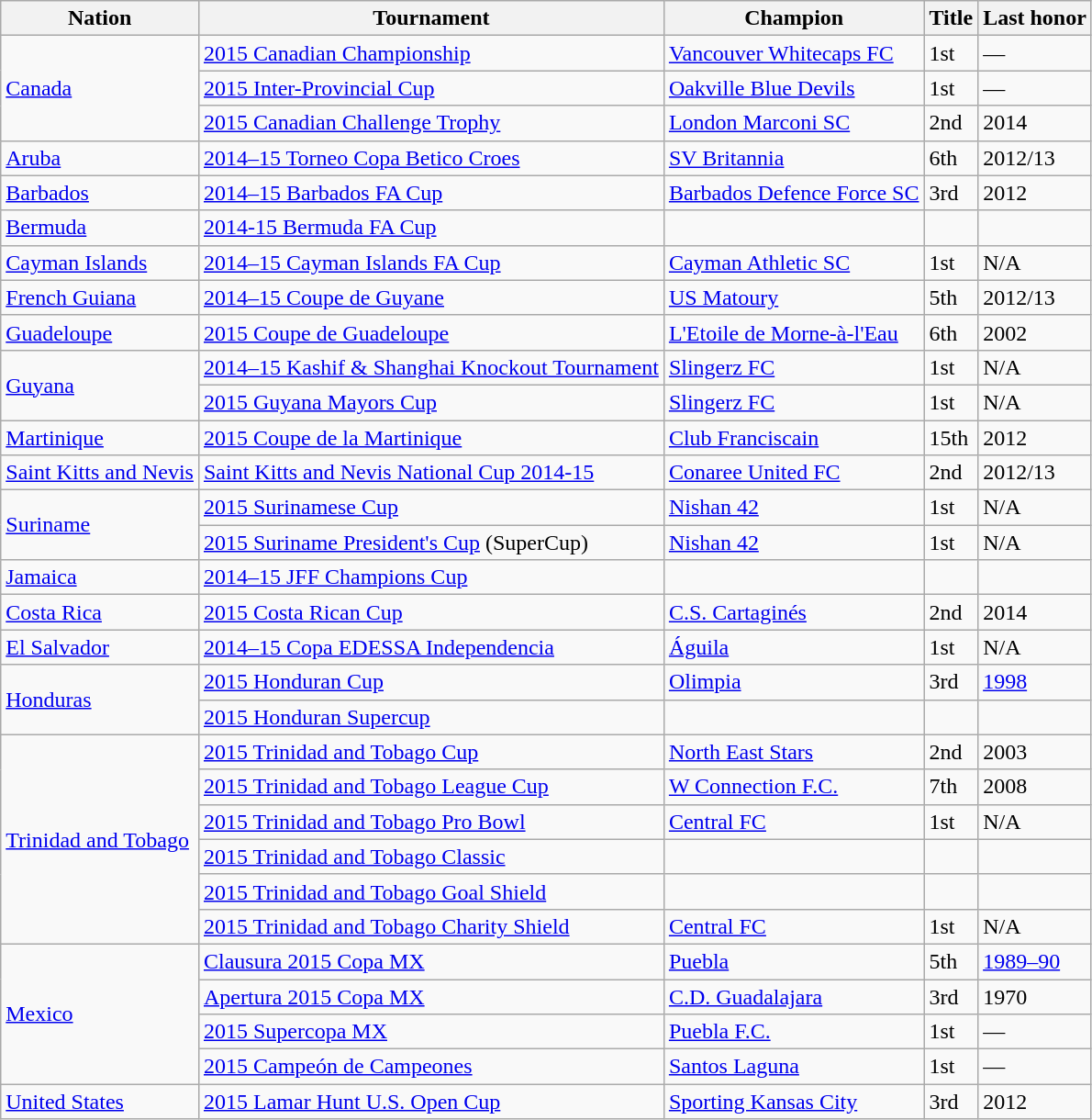<table class="wikitable sortable">
<tr>
<th>Nation</th>
<th>Tournament</th>
<th>Champion</th>
<th data-sort-type="number">Title</th>
<th>Last honor</th>
</tr>
<tr>
<td rowspan=3> <a href='#'>Canada</a></td>
<td><a href='#'>2015 Canadian Championship</a></td>
<td><a href='#'>Vancouver Whitecaps FC</a></td>
<td>1st</td>
<td>—</td>
</tr>
<tr>
<td><a href='#'>2015 Inter-Provincial Cup</a></td>
<td><a href='#'>Oakville Blue Devils</a></td>
<td>1st</td>
<td>—</td>
</tr>
<tr>
<td><a href='#'>2015 Canadian Challenge Trophy</a></td>
<td><a href='#'>London Marconi SC</a></td>
<td>2nd</td>
<td>2014</td>
</tr>
<tr>
<td> <a href='#'>Aruba</a></td>
<td><a href='#'>2014–15 Torneo Copa Betico Croes</a></td>
<td><a href='#'>SV Britannia</a></td>
<td>6th</td>
<td>2012/13</td>
</tr>
<tr>
<td> <a href='#'>Barbados</a></td>
<td><a href='#'>2014–15 Barbados FA Cup</a></td>
<td><a href='#'>Barbados Defence Force SC</a></td>
<td>3rd</td>
<td>2012</td>
</tr>
<tr>
<td> <a href='#'>Bermuda</a></td>
<td><a href='#'>2014-15 Bermuda FA Cup</a></td>
<td></td>
<td></td>
<td></td>
</tr>
<tr>
<td> <a href='#'>Cayman Islands</a></td>
<td><a href='#'>2014–15 Cayman Islands FA Cup</a></td>
<td><a href='#'>Cayman Athletic SC</a></td>
<td>1st</td>
<td>N/A</td>
</tr>
<tr>
<td> <a href='#'>French Guiana</a></td>
<td><a href='#'>2014–15 Coupe de Guyane</a></td>
<td><a href='#'>US Matoury</a></td>
<td>5th</td>
<td>2012/13</td>
</tr>
<tr>
<td> <a href='#'>Guadeloupe</a></td>
<td><a href='#'>2015 Coupe de Guadeloupe</a></td>
<td><a href='#'>L'Etoile de Morne-à-l'Eau</a></td>
<td>6th</td>
<td>2002</td>
</tr>
<tr>
<td rowspan=2> <a href='#'>Guyana</a></td>
<td><a href='#'>2014–15 Kashif & Shanghai Knockout Tournament</a></td>
<td><a href='#'>Slingerz FC</a></td>
<td>1st</td>
<td>N/A</td>
</tr>
<tr>
<td><a href='#'>2015 Guyana Mayors Cup</a></td>
<td><a href='#'>Slingerz FC</a></td>
<td>1st</td>
<td>N/A</td>
</tr>
<tr>
<td> <a href='#'>Martinique</a></td>
<td><a href='#'>2015 Coupe de la Martinique</a></td>
<td><a href='#'>Club Franciscain</a></td>
<td>15th</td>
<td>2012</td>
</tr>
<tr>
<td> <a href='#'>Saint Kitts and Nevis</a></td>
<td><a href='#'>Saint Kitts and Nevis National Cup 2014-15</a></td>
<td><a href='#'>Conaree United FC</a></td>
<td>2nd</td>
<td>2012/13</td>
</tr>
<tr>
<td rowspan=2> <a href='#'>Suriname</a></td>
<td><a href='#'>2015 Surinamese Cup</a></td>
<td><a href='#'>Nishan 42</a></td>
<td>1st</td>
<td>N/A</td>
</tr>
<tr>
<td><a href='#'>2015 Suriname President's Cup</a> (SuperCup)</td>
<td><a href='#'>Nishan 42</a></td>
<td>1st</td>
<td>N/A</td>
</tr>
<tr>
<td> <a href='#'>Jamaica</a></td>
<td><a href='#'>2014–15 JFF Champions Cup</a></td>
<td></td>
<td></td>
<td></td>
</tr>
<tr>
<td> <a href='#'>Costa Rica</a></td>
<td><a href='#'>2015 Costa Rican Cup</a></td>
<td><a href='#'>C.S. Cartaginés</a></td>
<td>2nd</td>
<td>2014</td>
</tr>
<tr>
<td> <a href='#'>El Salvador</a></td>
<td><a href='#'>2014–15 Copa EDESSA Independencia</a></td>
<td><a href='#'>Águila</a></td>
<td>1st</td>
<td>N/A</td>
</tr>
<tr>
<td rowspan=2> <a href='#'>Honduras</a></td>
<td><a href='#'>2015 Honduran Cup</a></td>
<td><a href='#'>Olimpia</a></td>
<td>3rd</td>
<td><a href='#'>1998</a></td>
</tr>
<tr>
<td><a href='#'>2015 Honduran Supercup</a></td>
<td></td>
<td></td>
<td></td>
</tr>
<tr>
<td rowspan=6> <a href='#'>Trinidad and Tobago</a></td>
<td><a href='#'>2015 Trinidad and Tobago Cup</a></td>
<td><a href='#'>North East Stars</a></td>
<td>2nd</td>
<td>2003</td>
</tr>
<tr>
<td><a href='#'>2015 Trinidad and Tobago League Cup</a></td>
<td><a href='#'>W Connection F.C.</a></td>
<td>7th</td>
<td>2008</td>
</tr>
<tr>
<td><a href='#'>2015 Trinidad and Tobago Pro Bowl</a></td>
<td><a href='#'>Central FC</a></td>
<td>1st</td>
<td>N/A</td>
</tr>
<tr>
<td><a href='#'>2015 Trinidad and Tobago Classic</a></td>
<td></td>
<td></td>
<td></td>
</tr>
<tr>
<td><a href='#'>2015 Trinidad and Tobago Goal Shield</a></td>
<td></td>
<td></td>
<td></td>
</tr>
<tr>
<td><a href='#'>2015 Trinidad and Tobago Charity Shield</a></td>
<td><a href='#'>Central FC</a></td>
<td>1st</td>
<td>N/A</td>
</tr>
<tr>
<td rowspan=4> <a href='#'>Mexico</a></td>
<td><a href='#'>Clausura 2015 Copa MX</a></td>
<td><a href='#'>Puebla</a></td>
<td>5th</td>
<td><a href='#'>1989–90</a></td>
</tr>
<tr>
<td><a href='#'>Apertura 2015 Copa MX</a></td>
<td><a href='#'>C.D. Guadalajara</a></td>
<td>3rd</td>
<td>1970</td>
</tr>
<tr>
<td><a href='#'>2015 Supercopa MX</a></td>
<td><a href='#'>Puebla F.C.</a></td>
<td>1st</td>
<td>—</td>
</tr>
<tr>
<td><a href='#'>2015 Campeón de Campeones</a></td>
<td><a href='#'>Santos Laguna</a></td>
<td>1st</td>
<td>—</td>
</tr>
<tr>
<td> <a href='#'>United States</a></td>
<td><a href='#'>2015 Lamar Hunt U.S. Open Cup</a></td>
<td><a href='#'>Sporting Kansas City</a></td>
<td>3rd</td>
<td>2012</td>
</tr>
</table>
